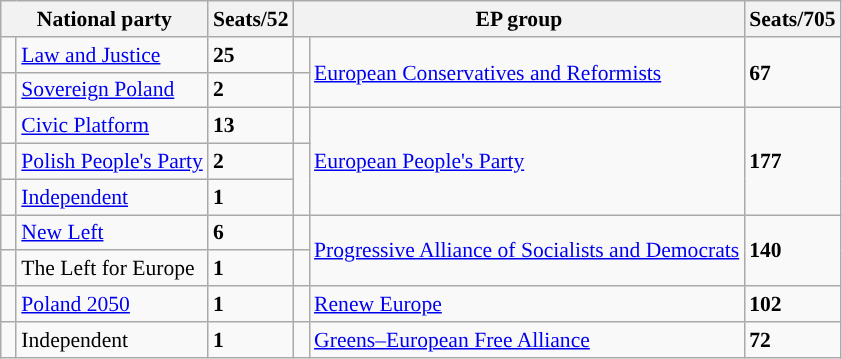<table class="wikitable" style="font-size:90%;">
<tr>
<th colspan="2">National party</th>
<th>Seats/52</th>
<th colspan="2">EP group</th>
<th>Seats/705</th>
</tr>
<tr>
<td width="1" style="background-color: "></td>
<td><a href='#'>Law and Justice</a></td>
<td><strong>25</strong></td>
<td width="1"> </td>
<td rowspan="2"><a href='#'>European Conservatives and Reformists</a></td>
<td rowspan="2"><strong>67</strong></td>
</tr>
<tr>
<td width="1" style="background-color: "></td>
<td><a href='#'>Sovereign Poland</a></td>
<td><strong>2</strong></td>
</tr>
<tr>
<td width="1" style="background-color: "></td>
<td><a href='#'>Civic Platform</a></td>
<td><strong>13</strong></td>
<td width="1"> </td>
<td rowspan="3"><a href='#'>European People's Party</a></td>
<td rowspan="3"><strong>177</strong></td>
</tr>
<tr>
<td width="1" style="background-color: "></td>
<td><a href='#'>Polish People's Party</a></td>
<td><strong>2</strong></td>
</tr>
<tr>
<td width="1" style="background-color: "></td>
<td><a href='#'>Independent</a></td>
<td><strong>1</strong></td>
</tr>
<tr>
<td width="1" style="background-color: "></td>
<td><a href='#'>New Left</a></td>
<td><strong>6</strong></td>
<td width="1"> </td>
<td rowspan="2"><a href='#'>Progressive Alliance of Socialists and Democrats</a></td>
<td rowspan="2"><strong>140</strong></td>
</tr>
<tr>
<td style="width:1px; background:"></td>
<td>The Left for Europe</td>
<td><strong>1</strong></td>
</tr>
<tr>
<td width="1"> </td>
<td><a href='#'>Poland 2050</a></td>
<td><strong>1</strong></td>
<td width="1"> </td>
<td><a href='#'>Renew Europe</a></td>
<td><strong>102</strong></td>
</tr>
<tr>
<td width="1" style="background-color: "></td>
<td>Independent</td>
<td><strong>1</strong></td>
<td width="1"> </td>
<td><a href='#'>Greens–European Free Alliance</a></td>
<td><strong>72</strong></td>
</tr>
</table>
